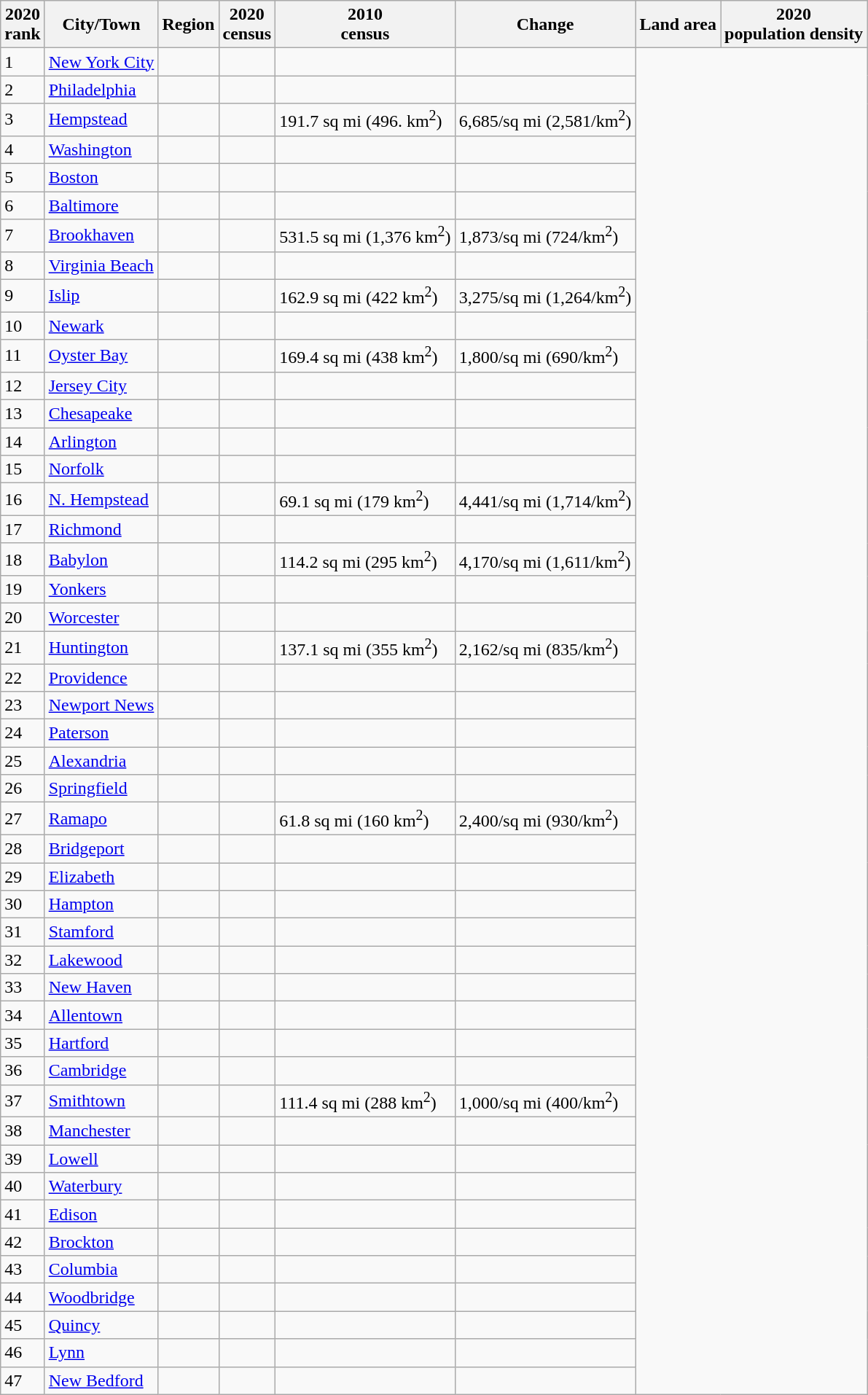<table class="wikitable sortable">
<tr>
<th>2020<br>rank</th>
<th>City/Town</th>
<th>Region</th>
<th>2020<br>census</th>
<th>2010<br>census</th>
<th>Change</th>
<th>Land area</th>
<th>2020<br>population density</th>
</tr>
<tr>
<td>1</td>
<td><a href='#'>New York City</a></td>
<td></td>
<td></td>
<td></td>
<td></td>
</tr>
<tr>
<td>2</td>
<td><a href='#'>Philadelphia</a></td>
<td></td>
<td></td>
<td></td>
<td></td>
</tr>
<tr>
<td>3</td>
<td><a href='#'>Hempstead</a></td>
<td></td>
<td></td>
<td>191.7 sq mi (496. km<sup>2</sup>)</td>
<td>6,685/sq mi (2,581/km<sup>2</sup>)</td>
</tr>
<tr>
<td>4</td>
<td><a href='#'>Washington</a></td>
<td></td>
<td></td>
<td></td>
<td></td>
</tr>
<tr>
<td>5</td>
<td><a href='#'>Boston</a></td>
<td></td>
<td></td>
<td></td>
<td></td>
</tr>
<tr>
<td>6</td>
<td><a href='#'>Baltimore</a></td>
<td></td>
<td></td>
<td></td>
<td></td>
</tr>
<tr>
<td>7</td>
<td><a href='#'>Brookhaven</a></td>
<td></td>
<td></td>
<td>531.5 sq mi (1,376 km<sup>2</sup>)</td>
<td>1,873/sq mi (724/km<sup>2</sup>)</td>
</tr>
<tr>
<td>8</td>
<td><a href='#'>Virginia Beach</a></td>
<td></td>
<td></td>
<td></td>
<td></td>
</tr>
<tr>
<td>9</td>
<td><a href='#'>Islip</a></td>
<td></td>
<td></td>
<td>162.9 sq mi (422 km<sup>2</sup>)</td>
<td>3,275/sq mi (1,264/km<sup>2</sup>)</td>
</tr>
<tr>
<td>10</td>
<td><a href='#'>Newark</a></td>
<td></td>
<td></td>
<td></td>
<td></td>
</tr>
<tr>
<td>11</td>
<td><a href='#'>Oyster Bay</a></td>
<td></td>
<td></td>
<td>169.4 sq mi (438 km<sup>2</sup>)</td>
<td>1,800/sq mi (690/km<sup>2</sup>)</td>
</tr>
<tr>
<td>12</td>
<td><a href='#'>Jersey City</a></td>
<td></td>
<td></td>
<td></td>
<td></td>
</tr>
<tr>
<td>13</td>
<td><a href='#'>Chesapeake</a></td>
<td></td>
<td></td>
<td></td>
<td></td>
</tr>
<tr>
<td>14</td>
<td><a href='#'>Arlington</a></td>
<td></td>
<td></td>
<td></td>
<td></td>
</tr>
<tr>
<td>15</td>
<td><a href='#'>Norfolk</a></td>
<td></td>
<td></td>
<td></td>
<td></td>
</tr>
<tr>
<td>16</td>
<td><a href='#'>N. Hempstead</a></td>
<td></td>
<td></td>
<td>69.1 sq mi (179 km<sup>2</sup>)</td>
<td>4,441/sq mi (1,714/km<sup>2</sup>)</td>
</tr>
<tr>
<td>17</td>
<td><a href='#'>Richmond</a></td>
<td></td>
<td></td>
<td></td>
<td></td>
</tr>
<tr>
<td>18</td>
<td><a href='#'>Babylon</a></td>
<td></td>
<td></td>
<td>114.2 sq mi (295 km<sup>2</sup>)</td>
<td>4,170/sq mi (1,611/km<sup>2</sup>)</td>
</tr>
<tr>
<td>19</td>
<td><a href='#'>Yonkers</a></td>
<td></td>
<td></td>
<td></td>
<td></td>
</tr>
<tr>
<td>20</td>
<td><a href='#'>Worcester</a></td>
<td></td>
<td></td>
<td></td>
<td></td>
</tr>
<tr>
<td>21</td>
<td><a href='#'>Huntington</a></td>
<td></td>
<td></td>
<td>137.1 sq mi (355 km<sup>2</sup>)</td>
<td>2,162/sq mi (835/km<sup>2</sup>)</td>
</tr>
<tr>
<td>22</td>
<td><a href='#'>Providence</a></td>
<td></td>
<td></td>
<td></td>
<td></td>
</tr>
<tr>
<td>23</td>
<td><a href='#'>Newport News</a></td>
<td></td>
<td></td>
<td></td>
<td></td>
</tr>
<tr>
<td>24</td>
<td><a href='#'>Paterson</a></td>
<td></td>
<td></td>
<td></td>
<td></td>
</tr>
<tr>
<td>25</td>
<td><a href='#'>Alexandria</a></td>
<td></td>
<td></td>
<td></td>
<td></td>
</tr>
<tr>
<td>26</td>
<td><a href='#'>Springfield</a></td>
<td></td>
<td></td>
<td></td>
<td></td>
</tr>
<tr>
<td>27</td>
<td><a href='#'>Ramapo</a></td>
<td></td>
<td></td>
<td>61.8 sq mi (160 km<sup>2</sup>)</td>
<td>2,400/sq mi (930/km<sup>2</sup>)</td>
</tr>
<tr>
<td>28</td>
<td><a href='#'>Bridgeport</a></td>
<td></td>
<td></td>
<td></td>
<td></td>
</tr>
<tr>
<td>29</td>
<td><a href='#'>Elizabeth</a></td>
<td></td>
<td></td>
<td></td>
<td></td>
</tr>
<tr>
<td>30</td>
<td><a href='#'>Hampton</a></td>
<td></td>
<td></td>
<td></td>
<td></td>
</tr>
<tr>
<td>31</td>
<td><a href='#'>Stamford</a></td>
<td></td>
<td></td>
<td></td>
<td></td>
</tr>
<tr>
<td>32</td>
<td><a href='#'>Lakewood</a></td>
<td></td>
<td></td>
<td></td>
<td></td>
</tr>
<tr>
<td>33</td>
<td><a href='#'>New Haven</a></td>
<td></td>
<td></td>
<td></td>
<td></td>
</tr>
<tr>
<td>34</td>
<td><a href='#'>Allentown</a></td>
<td></td>
<td></td>
<td></td>
<td></td>
</tr>
<tr>
<td>35</td>
<td><a href='#'>Hartford</a></td>
<td></td>
<td></td>
<td></td>
<td></td>
</tr>
<tr>
<td>36</td>
<td><a href='#'>Cambridge</a></td>
<td></td>
<td></td>
<td></td>
<td></td>
</tr>
<tr>
<td>37</td>
<td><a href='#'>Smithtown</a></td>
<td></td>
<td></td>
<td>111.4 sq mi (288 km<sup>2</sup>)</td>
<td>1,000/sq mi (400/km<sup>2</sup>)</td>
</tr>
<tr>
<td>38</td>
<td><a href='#'>Manchester</a></td>
<td></td>
<td></td>
<td></td>
<td></td>
</tr>
<tr>
<td>39</td>
<td><a href='#'>Lowell</a></td>
<td></td>
<td></td>
<td></td>
<td></td>
</tr>
<tr>
<td>40</td>
<td><a href='#'>Waterbury</a></td>
<td></td>
<td></td>
<td></td>
<td></td>
</tr>
<tr>
<td>41</td>
<td><a href='#'>Edison</a></td>
<td></td>
<td></td>
<td></td>
<td></td>
</tr>
<tr>
<td>42</td>
<td><a href='#'>Brockton</a></td>
<td></td>
<td></td>
<td></td>
<td></td>
</tr>
<tr>
<td>43</td>
<td><a href='#'>Columbia</a></td>
<td></td>
<td></td>
<td></td>
<td></td>
</tr>
<tr>
<td>44</td>
<td><a href='#'>Woodbridge</a></td>
<td></td>
<td></td>
<td></td>
<td></td>
</tr>
<tr>
<td>45</td>
<td><a href='#'>Quincy</a></td>
<td></td>
<td></td>
<td></td>
<td></td>
</tr>
<tr>
<td>46</td>
<td><a href='#'>Lynn</a></td>
<td></td>
<td></td>
<td></td>
<td></td>
</tr>
<tr>
<td>47</td>
<td><a href='#'>New Bedford</a></td>
<td></td>
<td></td>
<td></td>
<td></td>
</tr>
</table>
